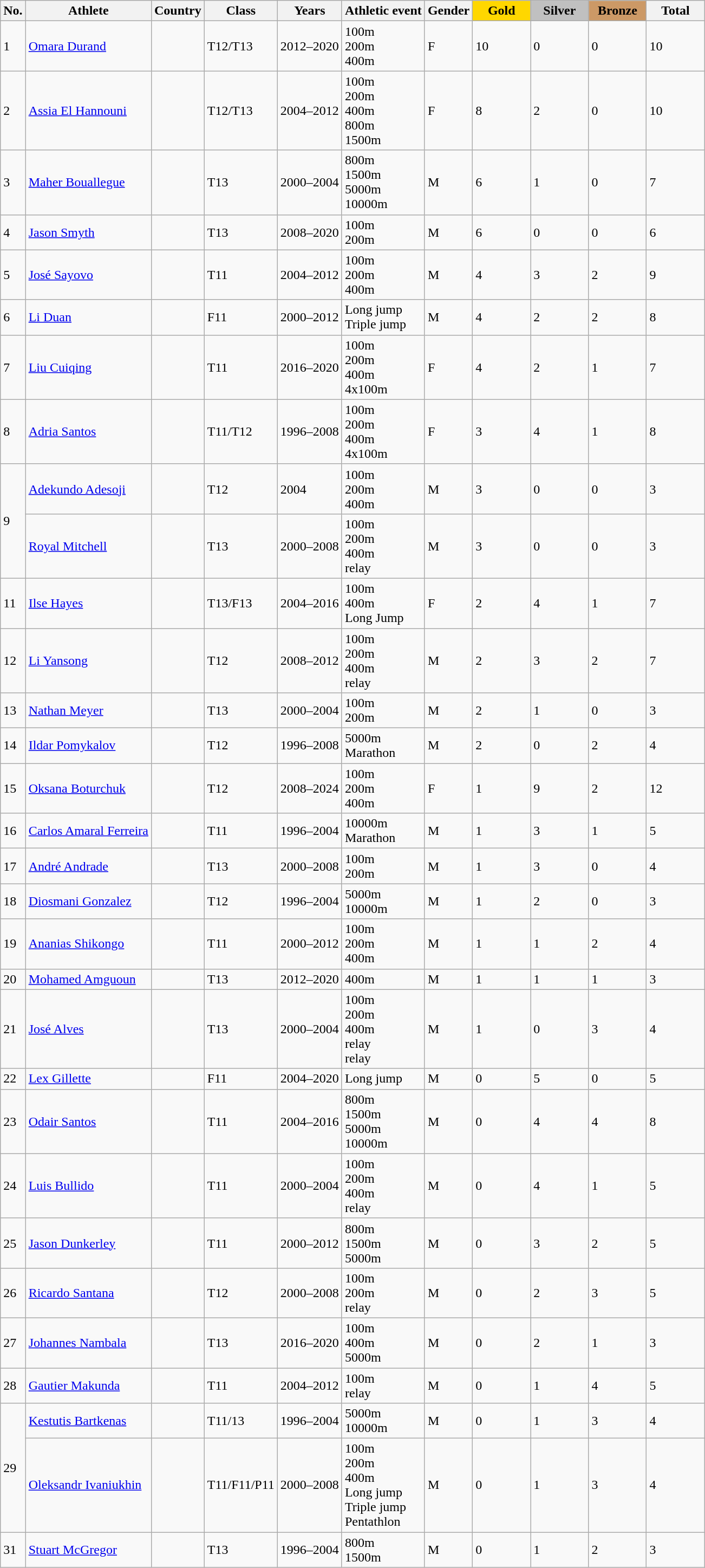<table class="wikitable sortable">
<tr>
<th>No.</th>
<th>Athlete</th>
<th>Country</th>
<th>Class</th>
<th>Years</th>
<th>Athletic event</th>
<th>Gender</th>
<th style="background:gold; width:4.0em; font-weight:bold;">Gold</th>
<th style="background:silver; width:4.0em; font-weight:bold;">Silver</th>
<th style="background:#c96; width:4.0em; font-weight:bold;">Bronze</th>
<th style="width:4.0em;">Total</th>
</tr>
<tr>
<td>1</td>
<td><a href='#'>Omara Durand</a></td>
<td></td>
<td>T12/T13</td>
<td>2012–2020</td>
<td>100m<br> 200m<br> 400m</td>
<td>F</td>
<td>10</td>
<td>0</td>
<td>0</td>
<td>10</td>
</tr>
<tr>
<td>2</td>
<td><a href='#'>Assia El Hannouni</a></td>
<td></td>
<td>T12/T13</td>
<td>2004–2012</td>
<td>100m<br> 200m<br> 400m<br> 800m<br> 1500m</td>
<td>F</td>
<td>8</td>
<td>2</td>
<td>0</td>
<td>10</td>
</tr>
<tr>
<td>3</td>
<td><a href='#'>Maher Bouallegue</a></td>
<td></td>
<td>T13</td>
<td>2000–2004</td>
<td>800m<br> 1500m<br> 5000m<br>10000m</td>
<td>M</td>
<td>6</td>
<td>1</td>
<td>0</td>
<td>7</td>
</tr>
<tr>
<td>4</td>
<td><a href='#'>Jason Smyth</a></td>
<td></td>
<td>T13</td>
<td>2008–2020</td>
<td>100m<br> 200m</td>
<td>M</td>
<td>6</td>
<td>0</td>
<td>0</td>
<td>6</td>
</tr>
<tr>
<td>5</td>
<td><a href='#'>José Sayovo</a></td>
<td></td>
<td>T11</td>
<td>2004–2012</td>
<td>100m<br> 200m<br>400m</td>
<td>M</td>
<td>4</td>
<td>3</td>
<td>2</td>
<td>9</td>
</tr>
<tr>
<td>6</td>
<td><a href='#'>Li Duan</a></td>
<td></td>
<td>F11</td>
<td>2000–2012</td>
<td>Long jump<br> Triple jump</td>
<td>M</td>
<td>4</td>
<td>2</td>
<td>2</td>
<td>8</td>
</tr>
<tr>
<td>7</td>
<td><a href='#'>Liu Cuiqing</a></td>
<td></td>
<td>T11</td>
<td>2016–2020</td>
<td>100m <br>200m <br>400m <br>4x100m</td>
<td>F</td>
<td>4</td>
<td>2</td>
<td>1</td>
<td>7</td>
</tr>
<tr>
<td>8</td>
<td><a href='#'>Adria Santos</a></td>
<td></td>
<td>T11/T12</td>
<td>1996–2008</td>
<td>100m <br>200m <br>400m <br>4x100m</td>
<td>F</td>
<td>3</td>
<td>4</td>
<td>1</td>
<td>8</td>
</tr>
<tr>
<td rowspan=2>9</td>
<td><a href='#'>Adekundo Adesoji</a></td>
<td></td>
<td>T12</td>
<td>2004</td>
<td>100m<br> 200m<br>400m</td>
<td>M</td>
<td>3</td>
<td>0</td>
<td>0</td>
<td>3</td>
</tr>
<tr>
<td><a href='#'>Royal Mitchell</a></td>
<td></td>
<td>T13</td>
<td>2000–2008</td>
<td>100m<br> 200m<br> 400m<br>  relay</td>
<td>M</td>
<td>3</td>
<td>0</td>
<td>0</td>
<td>3</td>
</tr>
<tr>
<td>11</td>
<td><a href='#'>Ilse Hayes</a></td>
<td></td>
<td>T13/F13</td>
<td>2004–2016</td>
<td>100m<br> 400m<br> Long Jump</td>
<td>F</td>
<td>2</td>
<td>4</td>
<td>1</td>
<td>7</td>
</tr>
<tr>
<td>12</td>
<td><a href='#'>Li Yansong</a></td>
<td></td>
<td>T12</td>
<td>2008–2012</td>
<td>100m<br> 200m<br> 400m<br>  relay</td>
<td>M</td>
<td>2</td>
<td>3</td>
<td>2</td>
<td>7</td>
</tr>
<tr>
<td>13</td>
<td><a href='#'>Nathan Meyer</a></td>
<td></td>
<td>T13</td>
<td>2000–2004</td>
<td>100m<br> 200m</td>
<td>M</td>
<td>2</td>
<td>1</td>
<td>0</td>
<td>3</td>
</tr>
<tr>
<td>14</td>
<td><a href='#'>Ildar Pomykalov</a></td>
<td></td>
<td>T12</td>
<td>1996–2008</td>
<td>5000m<br> Marathon</td>
<td>M</td>
<td>2</td>
<td>0</td>
<td>2</td>
<td>4</td>
</tr>
<tr>
<td>15</td>
<td><a href='#'>Oksana Boturchuk</a></td>
<td></td>
<td>T12</td>
<td>2008–2024</td>
<td>100m<br> 200m<br> 400m</td>
<td>F</td>
<td>1</td>
<td>9</td>
<td>2</td>
<td>12</td>
</tr>
<tr>
<td>16</td>
<td><a href='#'>Carlos Amaral Ferreira</a></td>
<td></td>
<td>T11</td>
<td>1996–2004</td>
<td>10000m<br> Marathon</td>
<td>M</td>
<td>1</td>
<td>3</td>
<td>1</td>
<td>5</td>
</tr>
<tr>
<td>17</td>
<td><a href='#'>André Andrade</a></td>
<td></td>
<td>T13</td>
<td>2000–2008</td>
<td>100m<br> 200m</td>
<td>M</td>
<td>1</td>
<td>3</td>
<td>0</td>
<td>4</td>
</tr>
<tr>
<td>18</td>
<td><a href='#'>Diosmani Gonzalez</a></td>
<td></td>
<td>T12</td>
<td>1996–2004</td>
<td>5000m<br> 10000m</td>
<td>M</td>
<td>1</td>
<td>2</td>
<td>0</td>
<td>3</td>
</tr>
<tr>
<td>19</td>
<td><a href='#'>Ananias Shikongo</a></td>
<td></td>
<td>T11</td>
<td>2000–2012</td>
<td>100m<br> 200m<br> 400m</td>
<td>M</td>
<td>1</td>
<td>1</td>
<td>2</td>
<td>4</td>
</tr>
<tr>
<td>20</td>
<td><a href='#'>Mohamed Amguoun</a></td>
<td></td>
<td>T13</td>
<td>2012–2020</td>
<td>400m</td>
<td>M</td>
<td>1</td>
<td>1</td>
<td>1</td>
<td>3</td>
</tr>
<tr>
<td>21</td>
<td><a href='#'>José Alves</a></td>
<td></td>
<td>T13</td>
<td>2000–2004</td>
<td>100m<br> 200m<br> 400m<br>  relay<br>  relay</td>
<td>M</td>
<td>1</td>
<td>0</td>
<td>3</td>
<td>4</td>
</tr>
<tr>
<td>22</td>
<td><a href='#'>Lex Gillette</a></td>
<td></td>
<td>F11</td>
<td>2004–2020</td>
<td>Long jump</td>
<td>M</td>
<td>0</td>
<td>5</td>
<td>0</td>
<td>5</td>
</tr>
<tr>
<td>23</td>
<td><a href='#'>Odair Santos</a></td>
<td></td>
<td>T11</td>
<td>2004–2016</td>
<td>800m<br> 1500m<br> 5000m<br> 10000m</td>
<td>M</td>
<td>0</td>
<td>4</td>
<td>4</td>
<td>8</td>
</tr>
<tr>
<td>24</td>
<td><a href='#'>Luis Bullido</a></td>
<td></td>
<td>T11</td>
<td>2000–2004</td>
<td>100m<br> 200m<br> 400m<br>  relay</td>
<td>M</td>
<td>0</td>
<td>4</td>
<td>1</td>
<td>5</td>
</tr>
<tr>
<td>25</td>
<td><a href='#'>Jason Dunkerley</a></td>
<td></td>
<td>T11</td>
<td>2000–2012</td>
<td>800m<br> 1500m<br> 5000m</td>
<td>M</td>
<td>0</td>
<td>3</td>
<td>2</td>
<td>5</td>
</tr>
<tr>
<td>26</td>
<td><a href='#'>Ricardo Santana</a></td>
<td></td>
<td>T12</td>
<td>2000–2008</td>
<td>100m<br> 200m<br>  relay</td>
<td>M</td>
<td>0</td>
<td>2</td>
<td>3</td>
<td>5</td>
</tr>
<tr>
<td>27</td>
<td><a href='#'>Johannes Nambala</a></td>
<td></td>
<td>T13</td>
<td>2016–2020</td>
<td>100m<br> 400m<br> 5000m</td>
<td>M</td>
<td>0</td>
<td>2</td>
<td>1</td>
<td>3</td>
</tr>
<tr>
<td>28</td>
<td><a href='#'>Gautier Makunda</a></td>
<td></td>
<td>T11</td>
<td>2004–2012</td>
<td>100m<br>  relay</td>
<td>M</td>
<td>0</td>
<td>1</td>
<td>4</td>
<td>5</td>
</tr>
<tr>
<td rowspan=2>29</td>
<td><a href='#'>Kestutis Bartkenas</a></td>
<td></td>
<td>T11/13</td>
<td>1996–2004</td>
<td>5000m<br> 10000m</td>
<td>M</td>
<td>0</td>
<td>1</td>
<td>3</td>
<td>4</td>
</tr>
<tr>
<td><a href='#'>Oleksandr Ivaniukhin</a></td>
<td></td>
<td>T11/F11/P11</td>
<td>2000–2008</td>
<td>100m<br> 200m<br> 400m<br> Long jump<br> Triple jump<br> Pentathlon</td>
<td>M</td>
<td>0</td>
<td>1</td>
<td>3</td>
<td>4</td>
</tr>
<tr>
<td>31</td>
<td><a href='#'>Stuart McGregor</a></td>
<td></td>
<td>T13</td>
<td>1996–2004</td>
<td>800m<br> 1500m</td>
<td>M</td>
<td>0</td>
<td>1</td>
<td>2</td>
<td>3</td>
</tr>
</table>
